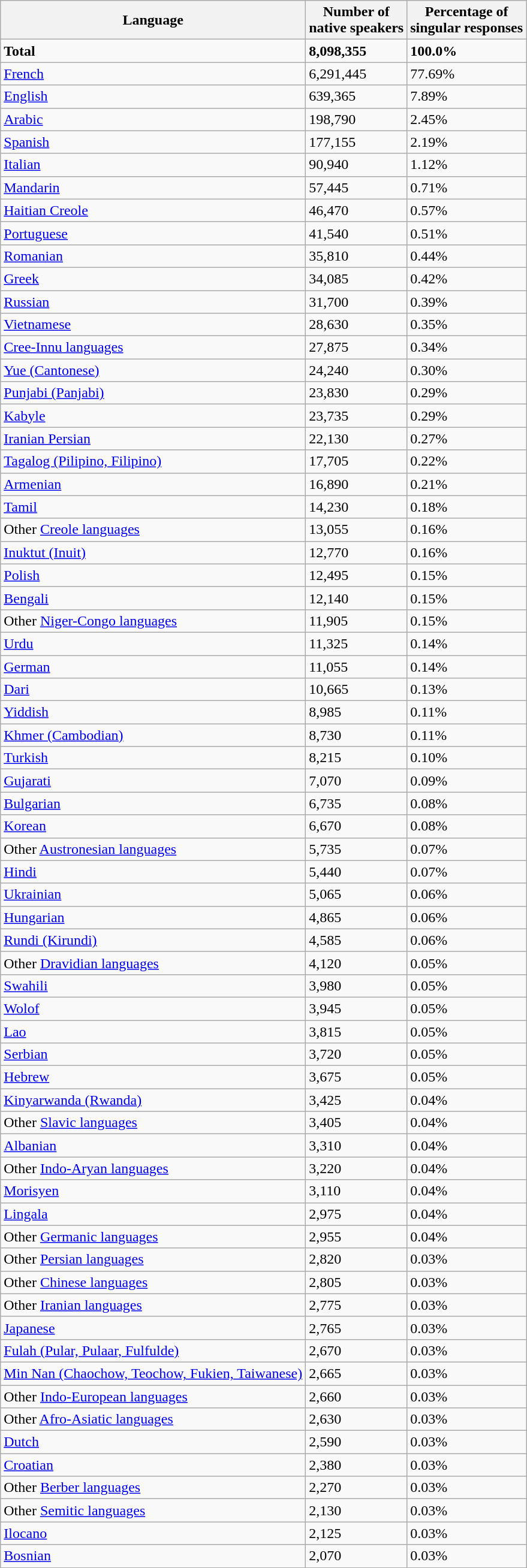<table class="wikitable sortable">
<tr ">
<th>Language</th>
<th>Number of<br>native speakers</th>
<th>Percentage of<br>singular responses</th>
</tr>
<tr>
<td><strong>Total</strong></td>
<td><strong>8,098,355</strong></td>
<td><strong>100.0%</strong></td>
</tr>
<tr>
<td><a href='#'>French</a></td>
<td>6,291,445</td>
<td>77.69%</td>
</tr>
<tr>
<td><a href='#'>English</a></td>
<td>639,365</td>
<td>7.89%</td>
</tr>
<tr>
<td><a href='#'>Arabic</a></td>
<td>198,790</td>
<td>2.45%</td>
</tr>
<tr>
<td><a href='#'>Spanish</a></td>
<td>177,155</td>
<td>2.19%</td>
</tr>
<tr>
<td><a href='#'>Italian</a></td>
<td>90,940</td>
<td>1.12%</td>
</tr>
<tr>
<td><a href='#'>Mandarin</a></td>
<td>57,445</td>
<td>0.71%</td>
</tr>
<tr>
<td><a href='#'>Haitian Creole</a></td>
<td>46,470</td>
<td>0.57%</td>
</tr>
<tr>
<td><a href='#'>Portuguese</a></td>
<td>41,540</td>
<td>0.51%</td>
</tr>
<tr>
<td><a href='#'>Romanian</a></td>
<td>35,810</td>
<td>0.44%</td>
</tr>
<tr>
<td><a href='#'>Greek</a></td>
<td>34,085</td>
<td>0.42%</td>
</tr>
<tr>
<td><a href='#'>Russian</a></td>
<td>31,700</td>
<td>0.39%</td>
</tr>
<tr>
<td><a href='#'>Vietnamese</a></td>
<td>28,630</td>
<td>0.35%</td>
</tr>
<tr>
<td><a href='#'>Cree-Innu languages</a></td>
<td>27,875</td>
<td>0.34%</td>
</tr>
<tr>
<td><a href='#'>Yue (Cantonese)</a></td>
<td>24,240</td>
<td>0.30%</td>
</tr>
<tr>
<td><a href='#'>Punjabi (Panjabi)</a></td>
<td>23,830</td>
<td>0.29%</td>
</tr>
<tr>
<td><a href='#'>Kabyle</a></td>
<td>23,735</td>
<td>0.29%</td>
</tr>
<tr>
<td><a href='#'>Iranian Persian</a></td>
<td>22,130</td>
<td>0.27%</td>
</tr>
<tr>
<td><a href='#'>Tagalog (Pilipino, Filipino)</a></td>
<td>17,705</td>
<td>0.22%</td>
</tr>
<tr>
<td><a href='#'>Armenian</a></td>
<td>16,890</td>
<td>0.21%</td>
</tr>
<tr>
<td><a href='#'>Tamil</a></td>
<td>14,230</td>
<td>0.18%</td>
</tr>
<tr>
<td>Other <a href='#'>Creole languages</a></td>
<td>13,055</td>
<td>0.16%</td>
</tr>
<tr>
<td><a href='#'>Inuktut (Inuit)</a></td>
<td>12,770</td>
<td>0.16%</td>
</tr>
<tr>
<td><a href='#'>Polish</a></td>
<td>12,495</td>
<td>0.15%</td>
</tr>
<tr>
<td><a href='#'>Bengali</a></td>
<td>12,140</td>
<td>0.15%</td>
</tr>
<tr>
<td>Other <a href='#'>Niger-Congo languages</a></td>
<td>11,905</td>
<td>0.15%</td>
</tr>
<tr>
<td><a href='#'>Urdu</a></td>
<td>11,325</td>
<td>0.14%</td>
</tr>
<tr>
<td><a href='#'>German</a></td>
<td>11,055</td>
<td>0.14%</td>
</tr>
<tr>
<td><a href='#'>Dari</a></td>
<td>10,665</td>
<td>0.13%</td>
</tr>
<tr>
<td><a href='#'>Yiddish</a></td>
<td>8,985</td>
<td>0.11%</td>
</tr>
<tr>
<td><a href='#'>Khmer (Cambodian)</a></td>
<td>8,730</td>
<td>0.11%</td>
</tr>
<tr>
<td><a href='#'>Turkish</a></td>
<td>8,215</td>
<td>0.10%</td>
</tr>
<tr>
<td><a href='#'>Gujarati</a></td>
<td>7,070</td>
<td>0.09%</td>
</tr>
<tr>
<td><a href='#'>Bulgarian</a></td>
<td>6,735</td>
<td>0.08%</td>
</tr>
<tr>
<td><a href='#'>Korean</a></td>
<td>6,670</td>
<td>0.08%</td>
</tr>
<tr>
<td>Other <a href='#'>Austronesian languages</a></td>
<td>5,735</td>
<td>0.07%</td>
</tr>
<tr>
<td><a href='#'>Hindi</a></td>
<td>5,440</td>
<td>0.07%</td>
</tr>
<tr>
<td><a href='#'>Ukrainian</a></td>
<td>5,065</td>
<td>0.06%</td>
</tr>
<tr>
<td><a href='#'>Hungarian</a></td>
<td>4,865</td>
<td>0.06%</td>
</tr>
<tr>
<td><a href='#'>Rundi (Kirundi)</a></td>
<td>4,585</td>
<td>0.06%</td>
</tr>
<tr>
<td>Other <a href='#'>Dravidian languages</a></td>
<td>4,120</td>
<td>0.05%</td>
</tr>
<tr>
<td><a href='#'>Swahili</a></td>
<td>3,980</td>
<td>0.05%</td>
</tr>
<tr>
<td><a href='#'>Wolof</a></td>
<td>3,945</td>
<td>0.05%</td>
</tr>
<tr>
<td><a href='#'>Lao</a></td>
<td>3,815</td>
<td>0.05%</td>
</tr>
<tr>
<td><a href='#'>Serbian</a></td>
<td>3,720</td>
<td>0.05%</td>
</tr>
<tr>
<td><a href='#'>Hebrew</a></td>
<td>3,675</td>
<td>0.05%</td>
</tr>
<tr>
<td><a href='#'>Kinyarwanda (Rwanda)</a></td>
<td>3,425</td>
<td>0.04%</td>
</tr>
<tr>
<td>Other <a href='#'>Slavic languages</a></td>
<td>3,405</td>
<td>0.04%</td>
</tr>
<tr>
<td><a href='#'>Albanian</a></td>
<td>3,310</td>
<td>0.04%</td>
</tr>
<tr>
<td>Other <a href='#'>Indo-Aryan languages</a></td>
<td>3,220</td>
<td>0.04%</td>
</tr>
<tr>
<td><a href='#'>Morisyen</a></td>
<td>3,110</td>
<td>0.04%</td>
</tr>
<tr>
<td><a href='#'>Lingala</a></td>
<td>2,975</td>
<td>0.04%</td>
</tr>
<tr>
<td>Other <a href='#'>Germanic languages</a></td>
<td>2,955</td>
<td>0.04%</td>
</tr>
<tr>
<td>Other <a href='#'>Persian languages</a></td>
<td>2,820</td>
<td>0.03%</td>
</tr>
<tr>
<td>Other <a href='#'>Chinese languages</a></td>
<td>2,805</td>
<td>0.03%</td>
</tr>
<tr>
<td>Other <a href='#'>Iranian languages</a></td>
<td>2,775</td>
<td>0.03%</td>
</tr>
<tr>
<td><a href='#'>Japanese</a></td>
<td>2,765</td>
<td>0.03%</td>
</tr>
<tr>
<td><a href='#'>Fulah (Pular, Pulaar, Fulfulde)</a></td>
<td>2,670</td>
<td>0.03%</td>
</tr>
<tr>
<td><a href='#'>Min Nan (Chaochow, Teochow, Fukien, Taiwanese)</a></td>
<td>2,665</td>
<td>0.03%</td>
</tr>
<tr>
<td>Other <a href='#'>Indo-European languages</a></td>
<td>2,660</td>
<td>0.03%</td>
</tr>
<tr>
<td>Other <a href='#'>Afro-Asiatic languages</a></td>
<td>2,630</td>
<td>0.03%</td>
</tr>
<tr>
<td><a href='#'>Dutch</a></td>
<td>2,590</td>
<td>0.03%</td>
</tr>
<tr>
<td><a href='#'>Croatian</a></td>
<td>2,380</td>
<td>0.03%</td>
</tr>
<tr>
<td>Other <a href='#'>Berber languages</a></td>
<td>2,270</td>
<td>0.03%</td>
</tr>
<tr>
<td>Other <a href='#'>Semitic languages</a></td>
<td>2,130</td>
<td>0.03%</td>
</tr>
<tr>
<td><a href='#'>Ilocano</a></td>
<td>2,125</td>
<td>0.03%</td>
</tr>
<tr>
<td><a href='#'>Bosnian</a></td>
<td>2,070</td>
<td>0.03%</td>
</tr>
</table>
